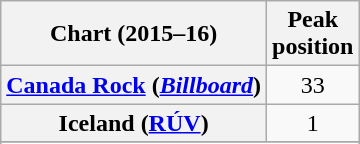<table class="wikitable sortable plainrowheaders" style="text-align:center">
<tr>
<th>Chart (2015–16)</th>
<th>Peak <br> position</th>
</tr>
<tr>
<th scope="row"><a href='#'>Canada Rock</a> (<a href='#'><em>Billboard</em></a>)</th>
<td>33</td>
</tr>
<tr>
<th scope="row">Iceland (<a href='#'>RÚV</a>)</th>
<td>1</td>
</tr>
<tr>
</tr>
<tr>
</tr>
<tr>
</tr>
<tr>
</tr>
</table>
